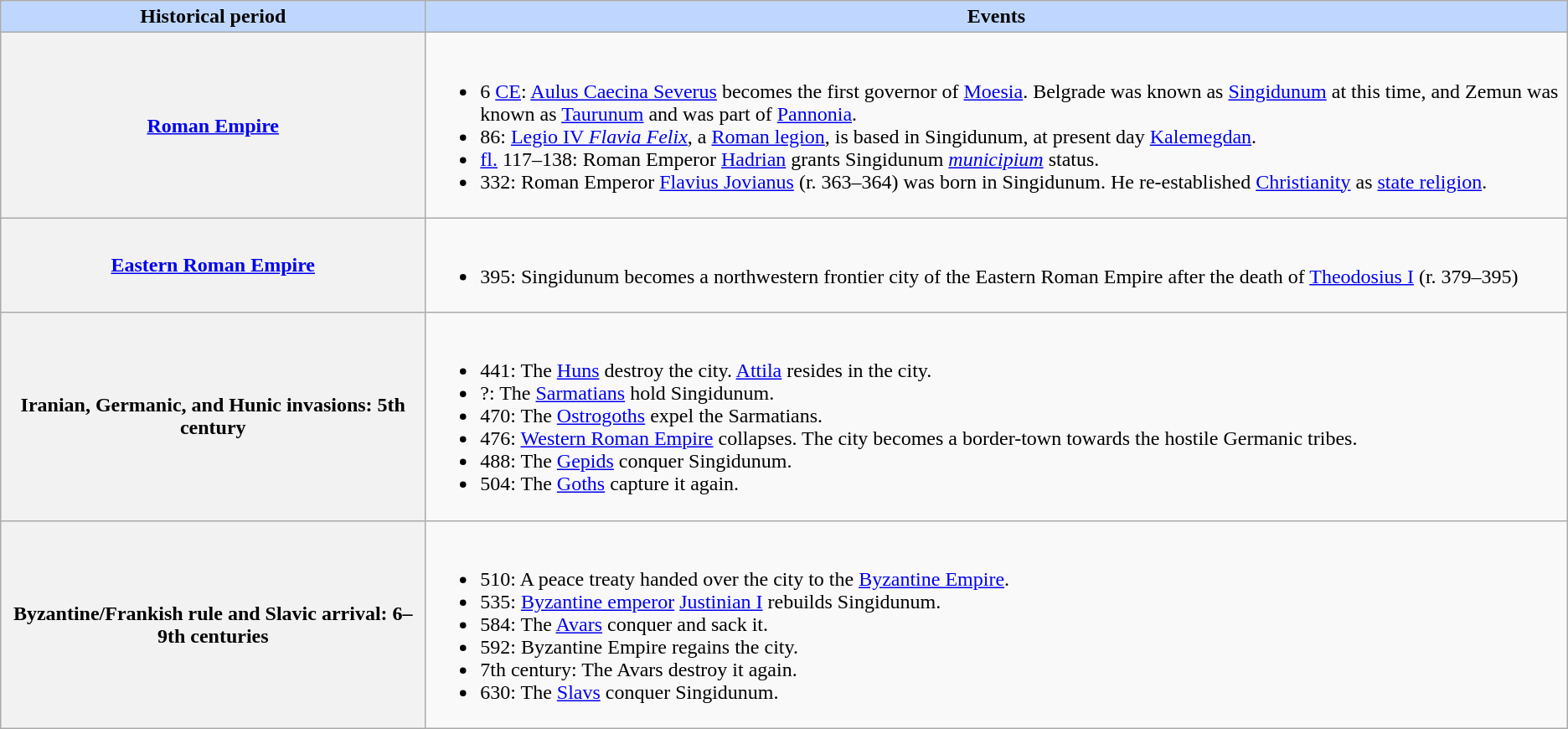<table class="wikitable">
<tr>
<th style="background: #BFD7FF">Historical period</th>
<th style="background: #BFD7FF">Events</th>
</tr>
<tr>
<th><a href='#'>Roman Empire</a></th>
<td><br><ul><li>6 <a href='#'>CE</a>: <a href='#'>Aulus Caecina Severus</a> becomes the first governor of <a href='#'>Moesia</a>. Belgrade was known as <a href='#'>Singidunum</a> at this time, and Zemun was known as <a href='#'>Taurunum</a> and was part of <a href='#'>Pannonia</a>.</li><li>86: <a href='#'>Legio IV <em>Flavia Felix</em></a>, a <a href='#'>Roman legion</a>, is based in Singidunum, at present day <a href='#'>Kalemegdan</a>.</li><li><a href='#'>fl.</a> 117–138: Roman Emperor <a href='#'>Hadrian</a> grants Singidunum <em><a href='#'>municipium</a></em> status.</li><li>332: Roman Emperor <a href='#'>Flavius Jovianus</a> (r. 363–364) was born in Singidunum. He re-established <a href='#'>Christianity</a> as <a href='#'>state religion</a>.</li></ul></td>
</tr>
<tr>
<th><a href='#'>Eastern Roman Empire</a></th>
<td><br><ul><li>395: Singidunum becomes a northwestern frontier city of the Eastern Roman Empire after the death of <a href='#'>Theodosius I</a> (r. 379–395)</li></ul></td>
</tr>
<tr>
<th>Iranian, Germanic, and Hunic invasions: 5th century</th>
<td><br><ul><li>441: The <a href='#'>Huns</a> destroy the city. <a href='#'>Attila</a> resides in the city.</li><li>?: The <a href='#'>Sarmatians</a> hold Singidunum.</li><li>470: The <a href='#'>Ostrogoths</a> expel the Sarmatians.</li><li>476: <a href='#'>Western Roman Empire</a> collapses. The city becomes a border-town towards the hostile Germanic tribes.</li><li>488: The <a href='#'>Gepids</a> conquer Singidunum.</li><li>504: The <a href='#'>Goths</a> capture it again.</li></ul></td>
</tr>
<tr>
<th>Byzantine/Frankish rule and Slavic arrival: 6–9th centuries</th>
<td><br><ul><li>510: A peace treaty handed over the city to the <a href='#'>Byzantine Empire</a>.</li><li>535: <a href='#'>Byzantine emperor</a> <a href='#'>Justinian I</a> rebuilds Singidunum.</li><li>584: The <a href='#'>Avars</a> conquer and sack it.</li><li>592: Byzantine Empire regains the city.</li><li>7th century: The Avars destroy it again.</li><li>630: The <a href='#'>Slavs</a> conquer Singidunum.</li></ul></td>
</tr>
</table>
